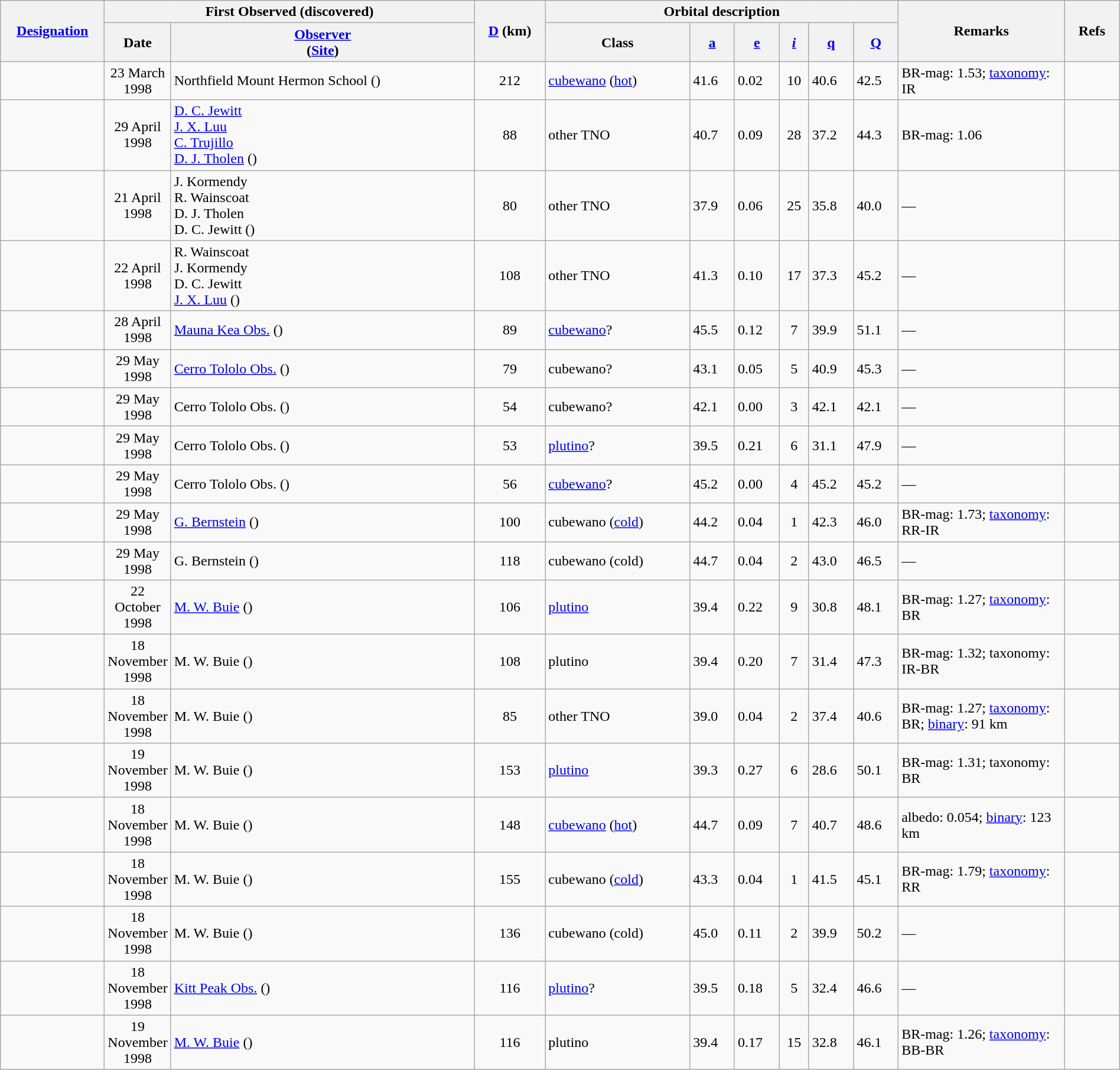<table class="wikitable sortable" style="width: 100%;">
<tr>
<th width= 110 rowspan=2><a href='#'>Designation</a></th>
<th colspan=2 width=115>First Observed (discovered)</th>
<th rowspan=2><a href='#'>D</a> (km)</th>
<th colspan=6>Orbital description</th>
<th rowspan=2 width=180>Remarks</th>
<th rowspan=2 width=55 class="unsortable">Refs</th>
</tr>
<tr>
<th width=55>Date</th>
<th><a href='#'>Observer</a><br>(<a href='#'>Site</a>)</th>
<th>Class</th>
<th><a href='#'>a</a><br></th>
<th><a href='#'>e</a></th>
<th><a href='#'><em>i</em></a><br></th>
<th><a href='#'>q</a><br></th>
<th><a href='#'>Q</a><br></th>
</tr>
<tr id="1998 FS144">
<td></td>
<td align=center>23 March 1998</td>
<td>Northfield Mount Hermon School ()</td>
<td align=center>212</td>
<td><a href='#'>cubewano</a> (<a href='#'>hot</a>)</td>
<td>41.6</td>
<td>0.02</td>
<td align=center>10</td>
<td>40.6</td>
<td>42.5</td>
<td>BR-mag: 1.53; <a href='#'>taxonomy</a>: IR</td>
<td></td>
</tr>
<tr id="1998 HL151">
<td></td>
<td align=center>29 April 1998</td>
<td><a href='#'>D. C. Jewitt</a><br><a href='#'>J. X. Luu</a><br><a href='#'>C. Trujillo</a><br><a href='#'>D. J. Tholen</a> ()</td>
<td align=center>88</td>
<td>other TNO</td>
<td>40.7</td>
<td>0.09</td>
<td align=center>28</td>
<td>37.2</td>
<td>44.3</td>
<td>BR-mag: 1.06</td>
<td></td>
</tr>
<tr id="1998 HN151">
<td></td>
<td align=center>21 April 1998</td>
<td>J. Kormendy<br>R. Wainscoat<br>D. J. Tholen<br>D. C. Jewitt ()</td>
<td align=center>80</td>
<td>other TNO</td>
<td>37.9</td>
<td>0.06</td>
<td align=center>25</td>
<td>35.8</td>
<td>40.0</td>
<td>—</td>
<td></td>
</tr>
<tr id="1998 HO151">
<td></td>
<td align=center>22 April 1998</td>
<td>R. Wainscoat<br>J. Kormendy<br>D. C. Jewitt<br><a href='#'>J. X. Luu</a> ()</td>
<td align=center>108</td>
<td>other TNO</td>
<td>41.3</td>
<td>0.10</td>
<td align=center>17</td>
<td>37.3</td>
<td>45.2</td>
<td>—</td>
<td></td>
</tr>
<tr id="1998 HR151">
<td></td>
<td align=center>28 April 1998</td>
<td><a href='#'>Mauna Kea Obs.</a> ()</td>
<td align=center>89</td>
<td><a href='#'>cubewano</a>?</td>
<td>45.5</td>
<td>0.12</td>
<td align=center>7</td>
<td>39.9</td>
<td>51.1</td>
<td>—</td>
<td></td>
</tr>
<tr id="1998 KD66">
<td></td>
<td align=center>29 May 1998</td>
<td><a href='#'>Cerro Tololo Obs.</a> ()</td>
<td align=center>79</td>
<td>cubewano?</td>
<td>43.1</td>
<td>0.05</td>
<td align=center>5</td>
<td>40.9</td>
<td>45.3</td>
<td>—</td>
<td></td>
</tr>
<tr id="1998 KE66">
<td></td>
<td align=center>29 May 1998</td>
<td>Cerro Tololo Obs. ()</td>
<td align=center>54</td>
<td>cubewano?</td>
<td>42.1</td>
<td>0.00</td>
<td align=center>3</td>
<td>42.1</td>
<td>42.1</td>
<td>—</td>
<td></td>
</tr>
<tr id="1998 KF66">
<td></td>
<td align=center>29 May 1998</td>
<td>Cerro Tololo Obs. ()</td>
<td align=center>53</td>
<td><a href='#'>plutino</a>?</td>
<td>39.5</td>
<td>0.21</td>
<td align=center>6</td>
<td>31.1</td>
<td>47.9</td>
<td>—</td>
<td></td>
</tr>
<tr id="1998 KG66">
<td></td>
<td align=center>29 May 1998</td>
<td>Cerro Tololo Obs. ()</td>
<td align=center>56</td>
<td><a href='#'>cubewano</a>?</td>
<td>45.2</td>
<td>0.00</td>
<td align=center>4</td>
<td>45.2</td>
<td>45.2</td>
<td>—</td>
<td></td>
</tr>
<tr id="1998 KS65">
<td></td>
<td align=center>29 May 1998</td>
<td><a href='#'>G. Bernstein</a> ()</td>
<td align=center>100</td>
<td>cubewano (<a href='#'>cold</a>)</td>
<td>44.2</td>
<td>0.04</td>
<td align=center>1</td>
<td>42.3</td>
<td>46.0</td>
<td>BR-mag: 1.73; <a href='#'>taxonomy</a>: RR-IR</td>
<td></td>
</tr>
<tr id="1998 KY61">
<td></td>
<td align=center>29 May 1998</td>
<td>G. Bernstein ()</td>
<td align=center>118</td>
<td>cubewano (cold)</td>
<td>44.7</td>
<td>0.04</td>
<td align=center>2</td>
<td>43.0</td>
<td>46.5</td>
<td>—</td>
<td></td>
</tr>
<tr id="1998 UR43">
<td></td>
<td align=center>22 October 1998</td>
<td><a href='#'>M. W. Buie</a> ()</td>
<td align=center>106</td>
<td><a href='#'>plutino</a></td>
<td>39.4</td>
<td>0.22</td>
<td align=center>9</td>
<td>30.8</td>
<td>48.1</td>
<td>BR-mag: 1.27; <a href='#'>taxonomy</a>: BR</td>
<td></td>
</tr>
<tr id="1998 WS31">
<td></td>
<td align=center>18 November 1998</td>
<td>M. W. Buie ()</td>
<td align=center>108</td>
<td>plutino</td>
<td>39.4</td>
<td>0.20</td>
<td align=center>7</td>
<td>31.4</td>
<td>47.3</td>
<td>BR-mag: 1.32; taxonomy: IR-BR</td>
<td></td>
</tr>
<tr id="1998 WV24">
<td></td>
<td align=center>18 November 1998</td>
<td>M. W. Buie ()</td>
<td align=center>85</td>
<td>other TNO</td>
<td>39.0</td>
<td>0.04</td>
<td align=center>2</td>
<td>37.4</td>
<td>40.6</td>
<td>BR-mag: 1.27; <a href='#'>taxonomy</a>: BR; <a href='#'>binary</a>: 91 km</td>
<td></td>
</tr>
<tr id="1998 WV31">
<td></td>
<td align=center>19 November 1998</td>
<td>M. W. Buie ()</td>
<td align=center>153</td>
<td><a href='#'>plutino</a></td>
<td>39.3</td>
<td>0.27</td>
<td align=center>6</td>
<td>28.6</td>
<td>50.1</td>
<td>BR-mag: 1.31; taxonomy: BR</td>
<td></td>
</tr>
<tr id="1998 WW31">
<td><strong></strong></td>
<td align=center>18 November 1998</td>
<td>M. W. Buie ()</td>
<td align=center>148</td>
<td><a href='#'>cubewano</a> (<a href='#'>hot</a>)</td>
<td>44.7</td>
<td>0.09</td>
<td align=center>7</td>
<td>40.7</td>
<td>48.6</td>
<td>albedo: 0.054; <a href='#'>binary</a>: 123 km</td>
<td></td>
</tr>
<tr id="1998 WX24">
<td></td>
<td align=center>18 November 1998</td>
<td>M. W. Buie ()</td>
<td align=center>155</td>
<td>cubewano (<a href='#'>cold</a>)</td>
<td>43.3</td>
<td>0.04</td>
<td align=center>1</td>
<td>41.5</td>
<td>45.1</td>
<td>BR-mag: 1.79; <a href='#'>taxonomy</a>: RR</td>
<td></td>
</tr>
<tr id="1998 WY31">
<td></td>
<td align=center>18 November 1998</td>
<td>M. W. Buie ()</td>
<td align=center>136</td>
<td>cubewano (cold)</td>
<td>45.0</td>
<td>0.11</td>
<td align=center>2</td>
<td>39.9</td>
<td>50.2</td>
<td>—</td>
<td></td>
</tr>
<tr id="1998 WZ24">
<td></td>
<td align=center>18 November 1998</td>
<td><a href='#'>Kitt Peak Obs.</a> ()</td>
<td align=center>116</td>
<td><a href='#'>plutino</a>?</td>
<td>39.5</td>
<td>0.18</td>
<td align=center>5</td>
<td>32.4</td>
<td>46.6</td>
<td>—</td>
<td></td>
</tr>
<tr id="1998 WZ31">
<td></td>
<td align=center>19 November 1998</td>
<td><a href='#'>M. W. Buie</a> ()</td>
<td align=center>116</td>
<td>plutino</td>
<td>39.4</td>
<td>0.17</td>
<td align=center>15</td>
<td>32.8</td>
<td>46.1</td>
<td>BR-mag: 1.26; <a href='#'>taxonomy</a>: BB-BR</td>
<td></td>
</tr>
</table>
